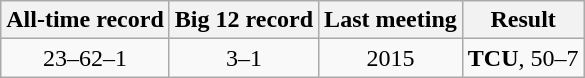<table class="wikitable">
<tr style="text-align:center;">
<th>All-time record</th>
<th>Big 12 record</th>
<th>Last meeting</th>
<th>Result</th>
</tr>
<tr style="text-align:center;">
<td>23–62–1</td>
<td>3–1</td>
<td>2015</td>
<td><strong>TCU</strong>, 50–7</td>
</tr>
</table>
